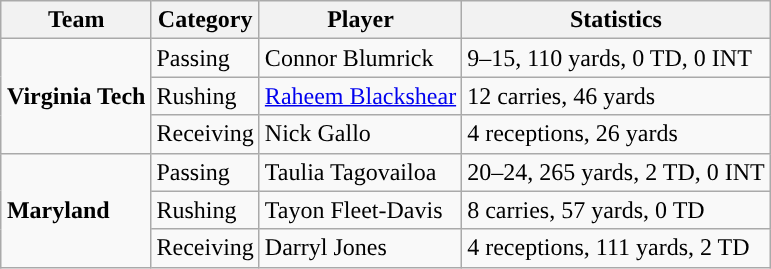<table class="wikitable" style="float: right;">
<tr>
<th>Team</th>
<th>Category</th>
<th>Player</th>
<th>Statistics</th>
</tr>
<tr>
<td rowspan=3><strong>Virginia Tech</strong></td>
<td>Passing</td>
<td>Connor Blumrick</td>
<td>9–15, 110 yards, 0 TD, 0 INT</td>
</tr>
<tr>
<td>Rushing</td>
<td><a href='#'>Raheem Blackshear</a></td>
<td>12 carries, 46 yards</td>
</tr>
<tr>
<td>Receiving</td>
<td>Nick Gallo</td>
<td>4 receptions, 26 yards</td>
</tr>
<tr>
<td rowspan=3><strong>Maryland</strong></td>
<td>Passing</td>
<td>Taulia Tagovailoa</td>
<td>20–24, 265 yards, 2 TD, 0 INT</td>
</tr>
<tr>
<td>Rushing</td>
<td>Tayon Fleet-Davis</td>
<td>8 carries, 57 yards, 0 TD</td>
</tr>
<tr>
<td>Receiving</td>
<td>Darryl Jones</td>
<td>4 receptions, 111 yards, 2 TD</td>
</tr>
</table>
